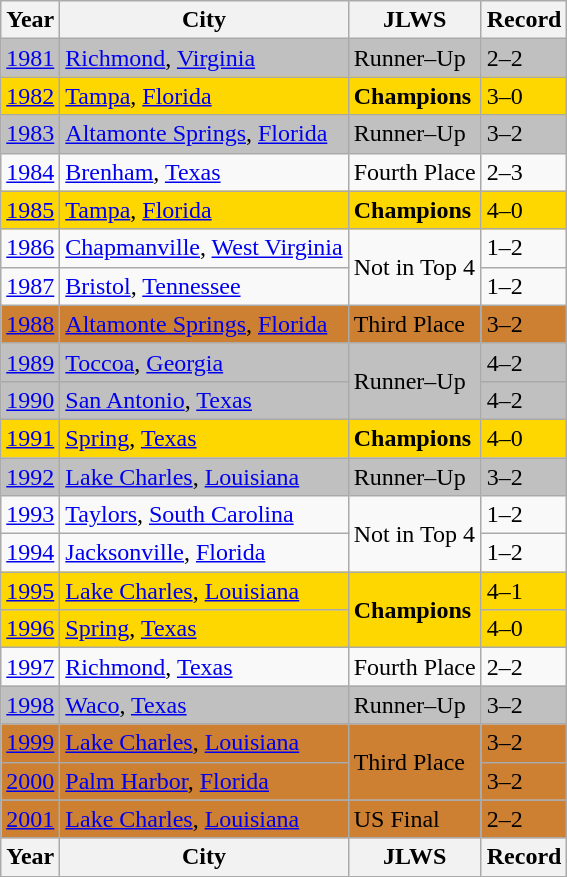<table class="wikitable">
<tr>
<th>Year</th>
<th>City</th>
<th>JLWS</th>
<th>Record</th>
</tr>
<tr style="background:silver;">
<td><a href='#'>1981</a></td>
<td> <a href='#'>Richmond</a>, <a href='#'>Virginia</a></td>
<td>Runner–Up</td>
<td>2–2</td>
</tr>
<tr style="background:gold;">
<td><a href='#'>1982</a></td>
<td> <a href='#'>Tampa</a>, <a href='#'>Florida</a></td>
<td><strong>Champions</strong></td>
<td>3–0</td>
</tr>
<tr style="background:silver;">
<td><a href='#'>1983</a></td>
<td> <a href='#'>Altamonte Springs</a>, <a href='#'>Florida</a></td>
<td>Runner–Up</td>
<td>3–2</td>
</tr>
<tr>
<td><a href='#'>1984</a></td>
<td> <a href='#'>Brenham</a>, <a href='#'>Texas</a></td>
<td>Fourth Place</td>
<td>2–3</td>
</tr>
<tr style="background:gold;">
<td><a href='#'>1985</a></td>
<td> <a href='#'>Tampa</a>, <a href='#'>Florida</a></td>
<td><strong>Champions</strong></td>
<td>4–0</td>
</tr>
<tr>
<td><a href='#'>1986</a></td>
<td> <a href='#'>Chapmanville</a>, <a href='#'>West Virginia</a></td>
<td rowspan=2>Not in Top 4</td>
<td>1–2</td>
</tr>
<tr>
<td><a href='#'>1987</a></td>
<td> <a href='#'>Bristol</a>, <a href='#'>Tennessee</a></td>
<td>1–2</td>
</tr>
<tr style="background:#cd7f32;">
<td><a href='#'>1988</a></td>
<td> <a href='#'>Altamonte Springs</a>, <a href='#'>Florida</a></td>
<td>Third Place</td>
<td>3–2</td>
</tr>
<tr style="background:silver;">
<td><a href='#'>1989</a></td>
<td> <a href='#'>Toccoa</a>, <a href='#'>Georgia</a></td>
<td rowspan=2>Runner–Up</td>
<td>4–2</td>
</tr>
<tr style="background:silver;">
<td><a href='#'>1990</a></td>
<td> <a href='#'>San Antonio</a>, <a href='#'>Texas</a></td>
<td>4–2</td>
</tr>
<tr style="background:gold;">
<td><a href='#'>1991</a></td>
<td> <a href='#'>Spring</a>, <a href='#'>Texas</a></td>
<td><strong>Champions</strong></td>
<td>4–0</td>
</tr>
<tr style="background:silver;">
<td><a href='#'>1992</a></td>
<td> <a href='#'>Lake Charles</a>, <a href='#'>Louisiana</a></td>
<td>Runner–Up</td>
<td>3–2</td>
</tr>
<tr>
<td><a href='#'>1993</a></td>
<td> <a href='#'>Taylors</a>, <a href='#'>South Carolina</a></td>
<td rowspan=2>Not in Top 4</td>
<td>1–2</td>
</tr>
<tr>
<td><a href='#'>1994</a></td>
<td> <a href='#'>Jacksonville</a>, <a href='#'>Florida</a></td>
<td>1–2</td>
</tr>
<tr style="background:gold;">
<td><a href='#'>1995</a></td>
<td> <a href='#'>Lake Charles</a>, <a href='#'>Louisiana</a></td>
<td rowspan=2><strong>Champions</strong></td>
<td>4–1</td>
</tr>
<tr style="background:gold;">
<td><a href='#'>1996</a></td>
<td> <a href='#'>Spring</a>, <a href='#'>Texas</a></td>
<td>4–0</td>
</tr>
<tr>
<td><a href='#'>1997</a></td>
<td> <a href='#'>Richmond</a>, <a href='#'>Texas</a></td>
<td>Fourth Place</td>
<td>2–2</td>
</tr>
<tr style="background:silver;">
<td><a href='#'>1998</a></td>
<td> <a href='#'>Waco</a>, <a href='#'>Texas</a></td>
<td>Runner–Up</td>
<td>3–2</td>
</tr>
<tr style="background:#cd7f32;">
<td><a href='#'>1999</a></td>
<td> <a href='#'>Lake Charles</a>, <a href='#'>Louisiana</a></td>
<td rowspan=2>Third Place</td>
<td>3–2</td>
</tr>
<tr style="background:#cd7f32;">
<td><a href='#'>2000</a></td>
<td> <a href='#'>Palm Harbor</a>, <a href='#'>Florida</a></td>
<td>3–2</td>
</tr>
<tr style="background:#cd7f32;">
<td><a href='#'>2001</a></td>
<td> <a href='#'>Lake Charles</a>, <a href='#'>Louisiana</a></td>
<td>US Final</td>
<td>2–2</td>
</tr>
<tr>
<th>Year</th>
<th>City</th>
<th>JLWS</th>
<th>Record</th>
</tr>
</table>
